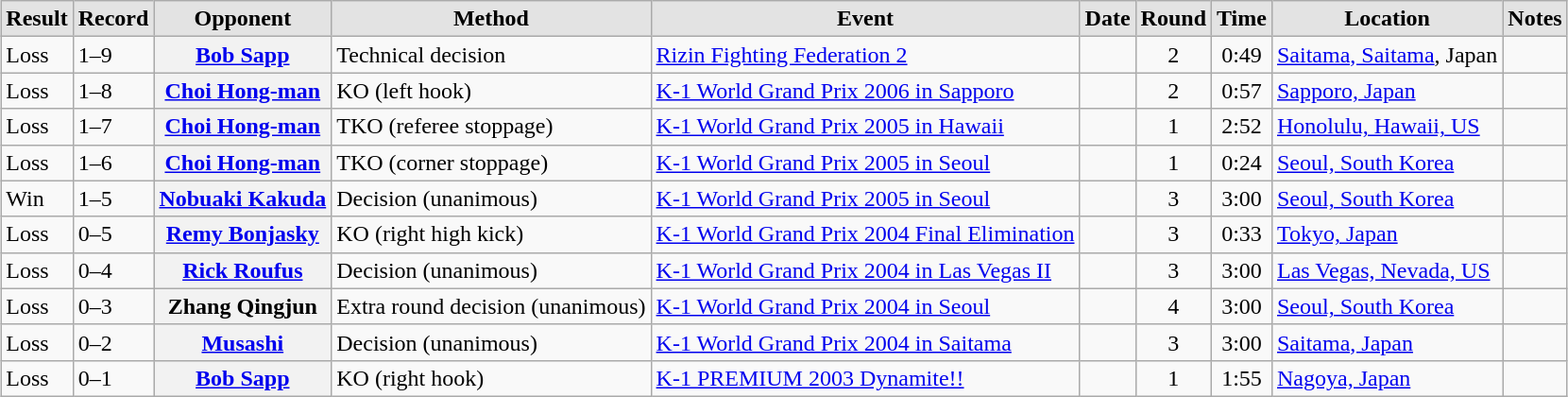<table class="wikitable sortable plainrowheaders" style="clear:both; margin:1.5em auto;">
<tr>
<th scope="col" style="border-style: none none solid solid; background: #e3e3e3">Result</th>
<th scope="col" style="border-style: none none solid solid; background: #e3e3e3">Record</th>
<th scope="col" style="border-style: none none solid solid; background: #e3e3e3">Opponent</th>
<th scope="col" style="border-style: none none solid solid; background: #e3e3e3">Method</th>
<th scope="col" style="border-style: none none solid solid; background: #e3e3e3">Event</th>
<th scope="col" style="border-style: none none solid solid; background: #e3e3e3">Date</th>
<th scope="col" style="border-style: none none solid solid; background: #e3e3e3">Round</th>
<th scope="col" style="border-style: none none solid solid; background: #e3e3e3">Time</th>
<th scope="col" style="border-style: none none solid solid; background: #e3e3e3">Location</th>
<th scope="col" style="border-style: none none solid solid; background: #e3e3e3">Notes</th>
</tr>
<tr>
<td>Loss</td>
<td>1–9</td>
<th scope="row"> <a href='#'>Bob Sapp</a></th>
<td>Technical decision</td>
<td><a href='#'>Rizin Fighting Federation 2</a></td>
<td></td>
<td align=center>2</td>
<td align=center>0:49</td>
<td><a href='#'>Saitama, Saitama</a>, Japan</td>
<td align=left></td>
</tr>
<tr>
<td>Loss</td>
<td>1–8</td>
<th scope="row"> <a href='#'>Choi Hong-man</a></th>
<td>KO (left hook)</td>
<td><a href='#'>K-1 World Grand Prix 2006 in Sapporo</a></td>
<td></td>
<td style="text-align:center;">2</td>
<td style="text-align:center;">0:57</td>
<td><a href='#'>Sapporo, Japan</a></td>
<td></td>
</tr>
<tr>
<td>Loss</td>
<td>1–7</td>
<th scope="row"> <a href='#'>Choi Hong-man</a></th>
<td>TKO (referee stoppage)</td>
<td><a href='#'>K-1 World Grand Prix 2005 in Hawaii</a></td>
<td></td>
<td style="text-align:center;">1</td>
<td style="text-align:center;">2:52</td>
<td><a href='#'>Honolulu, Hawaii, US</a></td>
<td></td>
</tr>
<tr>
<td>Loss</td>
<td>1–6</td>
<th scope="row"> <a href='#'>Choi Hong-man</a></th>
<td>TKO (corner stoppage)</td>
<td><a href='#'>K-1 World Grand Prix 2005 in Seoul</a></td>
<td></td>
<td style="text-align:center;">1</td>
<td style="text-align:center;">0:24</td>
<td><a href='#'>Seoul, South Korea</a></td>
<td align=left></td>
</tr>
<tr>
<td>Win</td>
<td>1–5</td>
<th scope="row"> <a href='#'>Nobuaki Kakuda</a></th>
<td>Decision (unanimous)</td>
<td><a href='#'>K-1 World Grand Prix 2005 in Seoul</a></td>
<td></td>
<td style="text-align:center;">3</td>
<td style="text-align:center;">3:00</td>
<td><a href='#'>Seoul, South Korea</a></td>
<td align=left></td>
</tr>
<tr>
<td>Loss</td>
<td>0–5</td>
<th scope="row"> <a href='#'>Remy Bonjasky</a></th>
<td>KO (right high kick)</td>
<td><a href='#'>K-1 World Grand Prix 2004 Final Elimination</a></td>
<td></td>
<td style="text-align:center;">3</td>
<td style="text-align:center;">0:33</td>
<td><a href='#'>Tokyo, Japan</a></td>
<td></td>
</tr>
<tr>
<td>Loss</td>
<td>0–4</td>
<th scope="row"> <a href='#'>Rick Roufus</a></th>
<td>Decision (unanimous)</td>
<td><a href='#'>K-1 World Grand Prix 2004 in Las Vegas II</a></td>
<td></td>
<td style="text-align:center;">3</td>
<td style="text-align:center;">3:00</td>
<td><a href='#'>Las Vegas, Nevada, US</a></td>
<td></td>
</tr>
<tr>
<td>Loss</td>
<td>0–3</td>
<th scope="row"> Zhang Qingjun</th>
<td>Extra round decision (unanimous)</td>
<td><a href='#'>K-1 World Grand Prix 2004 in Seoul</a></td>
<td></td>
<td style="text-align:center;">4</td>
<td style="text-align:center;">3:00</td>
<td><a href='#'>Seoul, South Korea</a></td>
<td align=left></td>
</tr>
<tr>
<td>Loss</td>
<td>0–2</td>
<th scope="row"> <a href='#'>Musashi</a></th>
<td>Decision (unanimous)</td>
<td><a href='#'>K-1 World Grand Prix 2004 in Saitama</a></td>
<td></td>
<td style="text-align:center;">3</td>
<td style="text-align:center;">3:00</td>
<td><a href='#'>Saitama, Japan</a></td>
<td></td>
</tr>
<tr>
<td>Loss</td>
<td>0–1</td>
<th scope="row"> <a href='#'>Bob Sapp</a></th>
<td>KO (right hook)</td>
<td><a href='#'>K-1 PREMIUM 2003 Dynamite!!</a></td>
<td></td>
<td style="text-align:center;">1</td>
<td style="text-align:center;">1:55</td>
<td><a href='#'>Nagoya, Japan</a></td>
<td></td>
</tr>
</table>
